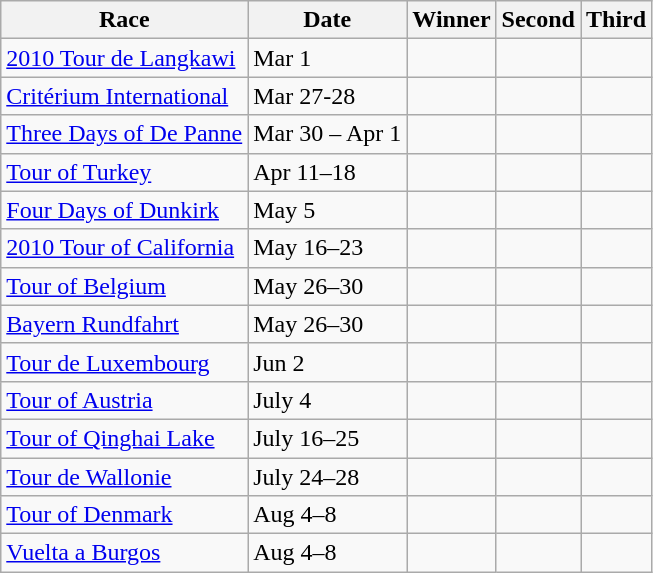<table class="wikitable">
<tr>
<th>Race</th>
<th>Date</th>
<th>Winner</th>
<th>Second</th>
<th>Third</th>
</tr>
<tr>
<td> <a href='#'>2010 Tour de Langkawi</a></td>
<td>Mar 1</td>
<td></td>
<td></td>
<td></td>
</tr>
<tr>
<td> <a href='#'>Critérium International</a></td>
<td>Mar 27-28</td>
<td></td>
<td></td>
<td></td>
</tr>
<tr>
<td> <a href='#'>Three Days of De Panne</a></td>
<td>Mar 30 – Apr 1</td>
<td></td>
<td></td>
<td></td>
</tr>
<tr>
<td> <a href='#'>Tour of Turkey</a></td>
<td>Apr 11–18</td>
<td></td>
<td></td>
<td></td>
</tr>
<tr>
<td> <a href='#'>Four Days of Dunkirk</a></td>
<td>May 5</td>
<td></td>
<td></td>
<td></td>
</tr>
<tr>
<td> <a href='#'>2010 Tour of California</a></td>
<td>May 16–23</td>
<td></td>
<td></td>
<td></td>
</tr>
<tr>
<td> <a href='#'>Tour of Belgium</a></td>
<td>May 26–30</td>
<td></td>
<td></td>
<td></td>
</tr>
<tr>
<td> <a href='#'>Bayern Rundfahrt</a></td>
<td>May 26–30</td>
<td></td>
<td></td>
<td></td>
</tr>
<tr>
<td> <a href='#'>Tour de Luxembourg</a></td>
<td>Jun 2</td>
<td></td>
<td></td>
<td></td>
</tr>
<tr>
<td> <a href='#'>Tour of Austria</a></td>
<td>July 4</td>
<td></td>
<td></td>
<td></td>
</tr>
<tr>
<td> <a href='#'>Tour of Qinghai Lake</a></td>
<td>July 16–25</td>
<td></td>
<td></td>
<td></td>
</tr>
<tr>
<td> <a href='#'>Tour de Wallonie</a></td>
<td>July 24–28</td>
<td></td>
<td></td>
<td></td>
</tr>
<tr>
<td> <a href='#'>Tour of Denmark</a></td>
<td>Aug 4–8</td>
<td></td>
<td></td>
<td></td>
</tr>
<tr>
<td> <a href='#'>Vuelta a Burgos</a></td>
<td>Aug 4–8</td>
<td></td>
<td></td>
<td></td>
</tr>
</table>
